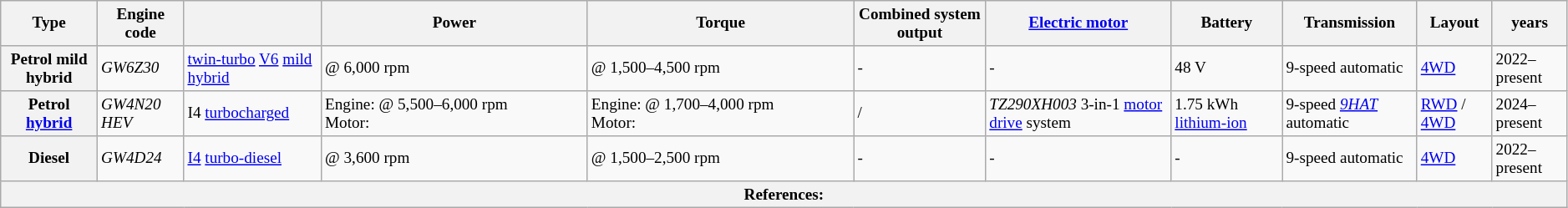<table class="wikitable" style="text-align:left; font-size:80%;">
<tr>
<th>Type</th>
<th>Engine code</th>
<th></th>
<th width="17%">Power</th>
<th width="17%">Torque</th>
<th>Combined system output</th>
<th><a href='#'>Electric motor</a></th>
<th>Battery</th>
<th>Transmission</th>
<th>Layout</th>
<th> years</th>
</tr>
<tr>
<th>Petrol mild hybrid</th>
<td><em>GW6Z30</em></td>
<td> <a href='#'>twin-turbo</a> <a href='#'>V6</a> <a href='#'>mild hybrid</a></td>
<td> @ 6,000 rpm</td>
<td> @ 1,500–4,500 rpm</td>
<td>-</td>
<td>-</td>
<td>48 V</td>
<td>9-speed automatic</td>
<td><a href='#'>4WD</a></td>
<td>2022–present</td>
</tr>
<tr>
<th>Petrol <a href='#'>hybrid</a></th>
<td><em>GW4N20 HEV</em></td>
<td> I4 <a href='#'>turbocharged</a></td>
<td>Engine:  @ 5,500–6,000 rpm<br>Motor: </td>
<td>Engine:  @ 1,700–4,000 rpm<br>Motor: </td>
<td> / </td>
<td><em>TZ290XH003</em> 3-in-1 <a href='#'>motor drive</a> system</td>
<td>1.75 kWh <a href='#'>lithium-ion</a></td>
<td>9-speed <em><a href='#'>9HAT</a></em> automatic</td>
<td><a href='#'>RWD</a> / <a href='#'>4WD</a></td>
<td>2024–present</td>
</tr>
<tr>
<th>Diesel</th>
<td><em>GW4D24</em></td>
<td> <a href='#'>I4</a> <a href='#'>turbo-diesel</a></td>
<td> @ 3,600 rpm</td>
<td> @ 1,500–2,500 rpm</td>
<td>-</td>
<td>-</td>
<td>-</td>
<td>9-speed automatic</td>
<td><a href='#'>4WD</a></td>
<td>2022–present</td>
</tr>
<tr>
<th colspan="11">References: </th>
</tr>
</table>
